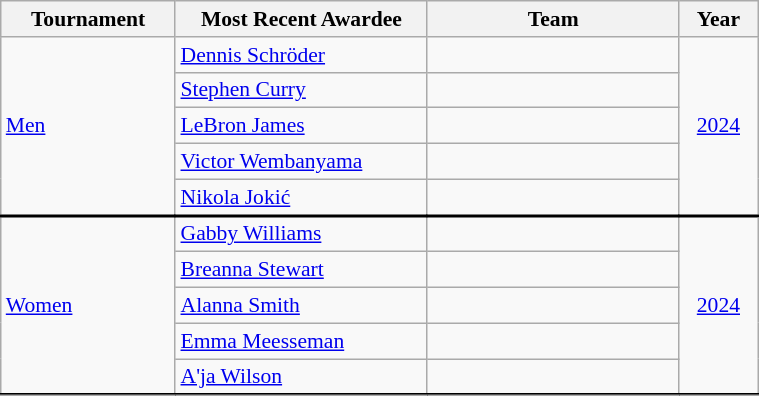<table class="wikitable" style="width: 40%; font-size:90%">
<tr>
<th width=10%>Tournament</th>
<th width=20%>Most Recent Awardee</th>
<th width=20%>Team</th>
<th width=5%>Year</th>
</tr>
<tr>
<td rowspan=5><a href='#'>Men</a></td>
<td><a href='#'>Dennis Schröder</a></td>
<td></td>
<td rowspan=5; align=center><a href='#'>2024</a></td>
</tr>
<tr>
<td><a href='#'>Stephen Curry</a></td>
<td></td>
</tr>
<tr>
<td><a href='#'>LeBron James</a></td>
<td></td>
</tr>
<tr>
<td><a href='#'>Victor Wembanyama</a></td>
<td></td>
</tr>
<tr>
<td><a href='#'>Nikola Jokić</a></td>
<td></td>
</tr>
<tr style = "border-top:2px solid black;">
<td rowspan=5><a href='#'>Women</a></td>
<td><a href='#'>Gabby Williams</a></td>
<td></td>
<td rowspan=5; align=center><a href='#'>2024</a></td>
</tr>
<tr>
<td><a href='#'>Breanna Stewart</a></td>
<td></td>
</tr>
<tr>
<td><a href='#'>Alanna Smith</a></td>
<td></td>
</tr>
<tr>
<td><a href='#'>Emma Meesseman</a></td>
<td></td>
</tr>
<tr>
<td><a href='#'>A'ja Wilson</a></td>
<td></td>
</tr>
<tr style = "border-top:2px solid black;">
</tr>
</table>
